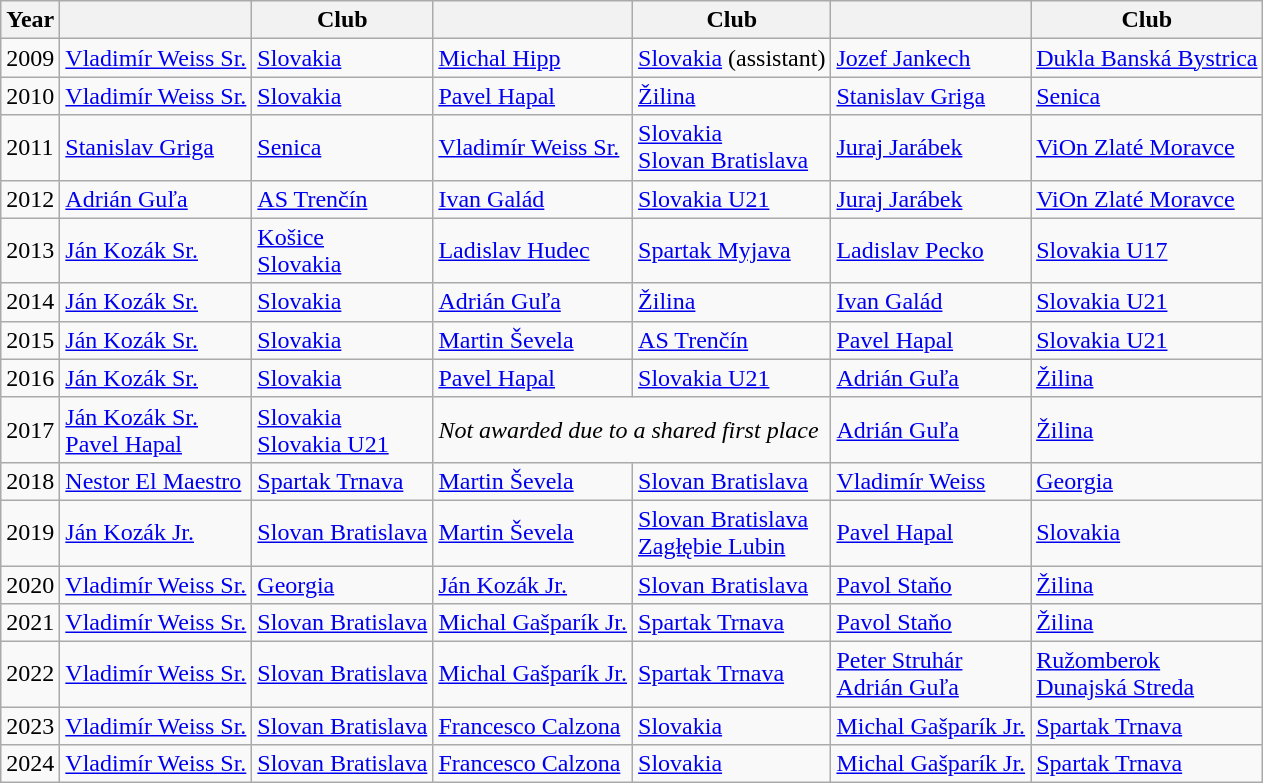<table class=wikitable>
<tr>
<th>Year</th>
<th></th>
<th>Club</th>
<th></th>
<th>Club</th>
<th></th>
<th>Club</th>
</tr>
<tr>
<td>2009</td>
<td> <a href='#'>Vladimír Weiss Sr.</a></td>
<td> <a href='#'>Slovakia</a></td>
<td> <a href='#'>Michal Hipp</a></td>
<td> <a href='#'>Slovakia</a> (assistant)</td>
<td> <a href='#'>Jozef Jankech</a></td>
<td> <a href='#'>Dukla Banská Bystrica</a></td>
</tr>
<tr>
<td>2010</td>
<td> <a href='#'>Vladimír Weiss Sr.</a></td>
<td> <a href='#'>Slovakia</a></td>
<td> <a href='#'>Pavel Hapal</a></td>
<td> <a href='#'>Žilina</a></td>
<td> <a href='#'>Stanislav Griga</a></td>
<td> <a href='#'>Senica</a></td>
</tr>
<tr>
<td>2011</td>
<td> <a href='#'>Stanislav Griga</a></td>
<td> <a href='#'>Senica</a></td>
<td> <a href='#'>Vladimír Weiss Sr.</a></td>
<td> <a href='#'>Slovakia</a><br> <a href='#'>Slovan Bratislava</a></td>
<td> <a href='#'>Juraj Jarábek</a></td>
<td> <a href='#'>ViOn Zlaté Moravce</a></td>
</tr>
<tr>
<td>2012</td>
<td> <a href='#'>Adrián Guľa</a></td>
<td> <a href='#'>AS Trenčín</a></td>
<td> <a href='#'>Ivan Galád</a></td>
<td> <a href='#'>Slovakia U21</a></td>
<td> <a href='#'>Juraj Jarábek</a></td>
<td> <a href='#'>ViOn Zlaté Moravce</a></td>
</tr>
<tr>
<td>2013</td>
<td> <a href='#'>Ján Kozák Sr.</a></td>
<td> <a href='#'>Košice</a><br> <a href='#'>Slovakia</a></td>
<td> <a href='#'>Ladislav Hudec</a></td>
<td> <a href='#'>Spartak Myjava</a></td>
<td> <a href='#'>Ladislav Pecko</a></td>
<td> <a href='#'>Slovakia U17</a></td>
</tr>
<tr>
<td>2014</td>
<td> <a href='#'>Ján Kozák Sr.</a></td>
<td> <a href='#'>Slovakia</a></td>
<td> <a href='#'>Adrián Guľa</a></td>
<td> <a href='#'>Žilina</a></td>
<td> <a href='#'>Ivan Galád</a></td>
<td> <a href='#'>Slovakia U21</a></td>
</tr>
<tr>
<td>2015</td>
<td> <a href='#'>Ján Kozák Sr.</a></td>
<td> <a href='#'>Slovakia</a></td>
<td> <a href='#'>Martin Ševela</a></td>
<td> <a href='#'>AS Trenčín</a></td>
<td> <a href='#'>Pavel Hapal</a></td>
<td> <a href='#'>Slovakia U21</a></td>
</tr>
<tr>
<td>2016</td>
<td> <a href='#'>Ján Kozák Sr.</a></td>
<td> <a href='#'>Slovakia</a></td>
<td> <a href='#'>Pavel Hapal</a></td>
<td> <a href='#'>Slovakia U21</a></td>
<td> <a href='#'>Adrián Guľa</a></td>
<td> <a href='#'>Žilina</a></td>
</tr>
<tr>
<td>2017</td>
<td> <a href='#'>Ján Kozák Sr.</a><br> <a href='#'>Pavel Hapal</a></td>
<td> <a href='#'>Slovakia</a><br> <a href='#'>Slovakia U21</a></td>
<td colspan="2"><em>Not awarded due to a shared first place</em></td>
<td> <a href='#'>Adrián Guľa</a></td>
<td> <a href='#'>Žilina</a></td>
</tr>
<tr>
<td>2018</td>
<td> <a href='#'>Nestor El Maestro</a></td>
<td> <a href='#'>Spartak Trnava</a></td>
<td> <a href='#'>Martin Ševela</a></td>
<td> <a href='#'>Slovan Bratislava</a></td>
<td> <a href='#'>Vladimír Weiss</a></td>
<td> <a href='#'>Georgia</a></td>
</tr>
<tr>
<td>2019</td>
<td> <a href='#'>Ján Kozák Jr.</a></td>
<td> <a href='#'>Slovan Bratislava</a></td>
<td> <a href='#'>Martin Ševela</a></td>
<td> <a href='#'>Slovan Bratislava</a><br> <a href='#'>Zagłębie Lubin</a></td>
<td> <a href='#'>Pavel Hapal</a></td>
<td> <a href='#'>Slovakia</a></td>
</tr>
<tr>
<td>2020</td>
<td> <a href='#'>Vladimír Weiss Sr.</a></td>
<td> <a href='#'>Georgia</a></td>
<td> <a href='#'>Ján Kozák Jr.</a></td>
<td> <a href='#'>Slovan Bratislava</a></td>
<td> <a href='#'>Pavol Staňo</a></td>
<td> <a href='#'>Žilina</a></td>
</tr>
<tr>
<td>2021</td>
<td> <a href='#'>Vladimír Weiss Sr.</a></td>
<td> <a href='#'>Slovan Bratislava</a></td>
<td> <a href='#'>Michal Gašparík Jr.</a></td>
<td> <a href='#'>Spartak Trnava</a></td>
<td> <a href='#'>Pavol Staňo</a></td>
<td> <a href='#'>Žilina</a></td>
</tr>
<tr>
<td>2022</td>
<td> <a href='#'>Vladimír Weiss Sr.</a></td>
<td> <a href='#'>Slovan Bratislava</a></td>
<td> <a href='#'>Michal Gašparík Jr.</a></td>
<td> <a href='#'>Spartak Trnava</a></td>
<td><a href='#'>Peter Struhár</a> <br> <a href='#'>Adrián Guľa</a></td>
<td> <a href='#'>Ružomberok</a> <br> <a href='#'>Dunajská Streda</a></td>
</tr>
<tr>
<td>2023</td>
<td> <a href='#'>Vladimír Weiss Sr.</a></td>
<td> <a href='#'>Slovan Bratislava</a></td>
<td> <a href='#'>Francesco Calzona</a></td>
<td> <a href='#'>Slovakia</a></td>
<td> <a href='#'>Michal Gašparík Jr.</a></td>
<td> <a href='#'>Spartak Trnava</a></td>
</tr>
<tr>
<td>2024</td>
<td> <a href='#'>Vladimír Weiss Sr.</a></td>
<td> <a href='#'>Slovan Bratislava</a></td>
<td> <a href='#'>Francesco Calzona</a></td>
<td> <a href='#'>Slovakia</a></td>
<td> <a href='#'>Michal Gašparík Jr.</a></td>
<td> <a href='#'>Spartak Trnava</a></td>
</tr>
</table>
